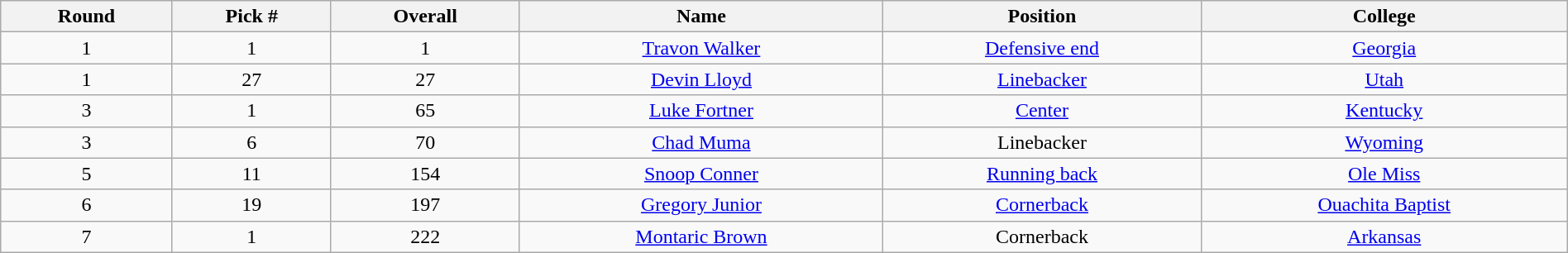<table class="wikitable sortable sortable" style="width: 100%; text-align:center">
<tr>
<th>Round</th>
<th>Pick #</th>
<th>Overall</th>
<th>Name</th>
<th>Position</th>
<th>College</th>
</tr>
<tr>
<td>1</td>
<td>1</td>
<td>1</td>
<td><a href='#'>Travon Walker</a></td>
<td><a href='#'>Defensive end</a></td>
<td><a href='#'>Georgia</a></td>
</tr>
<tr>
<td>1</td>
<td>27</td>
<td>27</td>
<td><a href='#'>Devin Lloyd</a></td>
<td><a href='#'>Linebacker</a></td>
<td><a href='#'>Utah</a></td>
</tr>
<tr>
<td>3</td>
<td>1</td>
<td>65</td>
<td><a href='#'>Luke Fortner</a></td>
<td><a href='#'>Center</a></td>
<td><a href='#'>Kentucky</a></td>
</tr>
<tr>
<td>3</td>
<td>6</td>
<td>70</td>
<td><a href='#'>Chad Muma</a></td>
<td>Linebacker</td>
<td><a href='#'>Wyoming</a></td>
</tr>
<tr>
<td>5</td>
<td>11</td>
<td>154</td>
<td><a href='#'>Snoop Conner</a></td>
<td><a href='#'>Running back</a></td>
<td><a href='#'>Ole Miss</a></td>
</tr>
<tr>
<td>6</td>
<td>19</td>
<td>197</td>
<td><a href='#'>Gregory Junior</a></td>
<td><a href='#'>Cornerback</a></td>
<td><a href='#'>Ouachita Baptist</a></td>
</tr>
<tr>
<td>7</td>
<td>1</td>
<td>222</td>
<td><a href='#'>Montaric Brown</a></td>
<td>Cornerback</td>
<td><a href='#'>Arkansas</a></td>
</tr>
</table>
